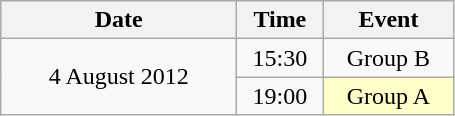<table class = "wikitable" style="text-align:center;">
<tr>
<th width=150>Date</th>
<th width=50>Time</th>
<th width=80>Event</th>
</tr>
<tr>
<td rowspan=2>4 August 2012</td>
<td>15:30</td>
<td>Group B</td>
</tr>
<tr>
<td>19:00</td>
<td bgcolor=ffffcc>Group A</td>
</tr>
</table>
